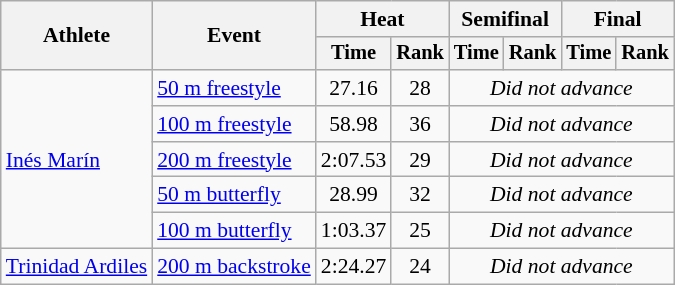<table class=wikitable style="font-size:90%">
<tr>
<th rowspan=2>Athlete</th>
<th rowspan=2>Event</th>
<th colspan=2>Heat</th>
<th colspan=2>Semifinal</th>
<th colspan=2>Final</th>
</tr>
<tr style="font-size:95%">
<th>Time</th>
<th>Rank</th>
<th>Time</th>
<th>Rank</th>
<th>Time</th>
<th>Rank</th>
</tr>
<tr align=center>
<td rowspan=5 align=left><a href='#'>Inés Marín</a></td>
<td align=left><a href='#'>50 m freestyle</a></td>
<td>27.16</td>
<td>28</td>
<td Colspan=4><em>Did not advance</em></td>
</tr>
<tr align=center>
<td align=left><a href='#'>100 m freestyle</a></td>
<td>58.98</td>
<td>36</td>
<td Colspan=4><em>Did not advance</em></td>
</tr>
<tr align=center>
<td align=left><a href='#'>200 m freestyle</a></td>
<td>2:07.53</td>
<td>29</td>
<td Colspan=4><em>Did not advance</em></td>
</tr>
<tr align=center>
<td align=left><a href='#'>50 m butterfly</a></td>
<td>28.99</td>
<td>32</td>
<td Colspan=4><em>Did not advance</em></td>
</tr>
<tr align=center>
<td align=left><a href='#'>100 m butterfly</a></td>
<td>1:03.37</td>
<td>25</td>
<td Colspan=4><em>Did not advance</em></td>
</tr>
<tr align=center>
<td align=left><a href='#'>Trinidad Ardiles</a></td>
<td align=left><a href='#'>200 m backstroke</a></td>
<td>2:24.27</td>
<td>24</td>
<td Colspan=4><em>Did not advance</em></td>
</tr>
</table>
